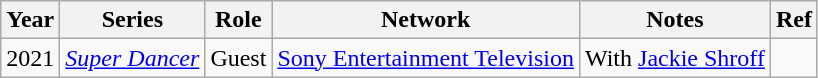<table class="wikitable">
<tr>
<th>Year</th>
<th>Series</th>
<th>Role</th>
<th>Network</th>
<th>Notes</th>
<th>Ref</th>
</tr>
<tr>
<td>2021</td>
<td><em><a href='#'>Super Dancer</a></em></td>
<td>Guest</td>
<td><a href='#'>Sony Entertainment Television</a></td>
<td>With <a href='#'>Jackie Shroff</a></td>
<td></td>
</tr>
</table>
